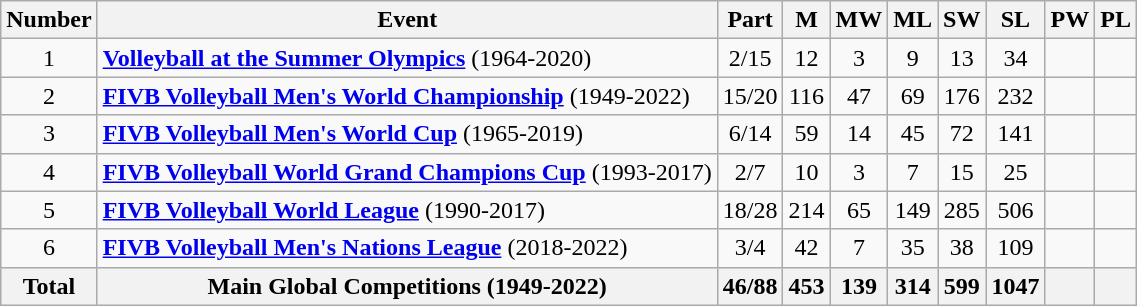<table class="wikitable sortable" style="text-align:center">
<tr>
<th>Number</th>
<th>Event</th>
<th>Part</th>
<th>M</th>
<th>MW</th>
<th>ML</th>
<th>SW</th>
<th>SL</th>
<th>PW</th>
<th>PL</th>
</tr>
<tr>
<td>1</td>
<td align=left><strong><a href='#'>Volleyball at the Summer Olympics</a></strong> (1964-2020)</td>
<td>2/15</td>
<td>12</td>
<td>3</td>
<td>9</td>
<td>13</td>
<td>34</td>
<td></td>
<td></td>
</tr>
<tr>
<td>2</td>
<td align=left><strong><a href='#'>FIVB Volleyball Men's World Championship</a></strong> (1949-2022)</td>
<td>15/20</td>
<td>116</td>
<td>47</td>
<td>69</td>
<td>176</td>
<td>232</td>
<td></td>
<td></td>
</tr>
<tr>
<td>3</td>
<td align=left><strong><a href='#'>FIVB Volleyball Men's World Cup</a></strong> (1965-2019)</td>
<td>6/14</td>
<td>59</td>
<td>14</td>
<td>45</td>
<td>72</td>
<td>141</td>
<td></td>
<td></td>
</tr>
<tr>
<td>4</td>
<td align=left><strong><a href='#'>FIVB Volleyball World Grand Champions Cup</a></strong> (1993-2017)</td>
<td>2/7</td>
<td>10</td>
<td>3</td>
<td>7</td>
<td>15</td>
<td>25</td>
<td></td>
<td></td>
</tr>
<tr>
<td>5</td>
<td align=left><strong><a href='#'>FIVB Volleyball World League</a></strong> (1990-2017)</td>
<td>18/28</td>
<td>214</td>
<td>65</td>
<td>149</td>
<td>285</td>
<td>506</td>
<td></td>
<td></td>
</tr>
<tr>
<td>6</td>
<td align=left><strong><a href='#'>FIVB Volleyball Men's Nations League</a></strong> (2018-2022)</td>
<td>3/4</td>
<td>42</td>
<td>7</td>
<td>35</td>
<td>38</td>
<td>109</td>
<td></td>
<td></td>
</tr>
<tr>
<th>Total</th>
<th align=left>Main Global Competitions (1949-2022)</th>
<th>46/88</th>
<th>453</th>
<th>139</th>
<th>314</th>
<th>599</th>
<th>1047</th>
<th></th>
<th></th>
</tr>
</table>
